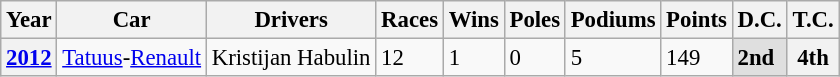<table class="wikitable" style="font-size:95%">
<tr>
<th>Year</th>
<th>Car</th>
<th>Drivers</th>
<th>Races</th>
<th>Wins</th>
<th>Poles</th>
<th>Podiums</th>
<th>Points</th>
<th>D.C.</th>
<th>T.C.</th>
</tr>
<tr>
<th rowspan=4><a href='#'>2012</a></th>
<td rowspan=4><a href='#'>Tatuus</a>-<a href='#'>Renault</a></td>
<td> Kristijan Habulin</td>
<td>12</td>
<td>1</td>
<td>0</td>
<td>5</td>
<td>149</td>
<td style=background:#DFDFDF><strong>2nd</strong></td>
<th rowspan=4>4th</th>
</tr>
</table>
